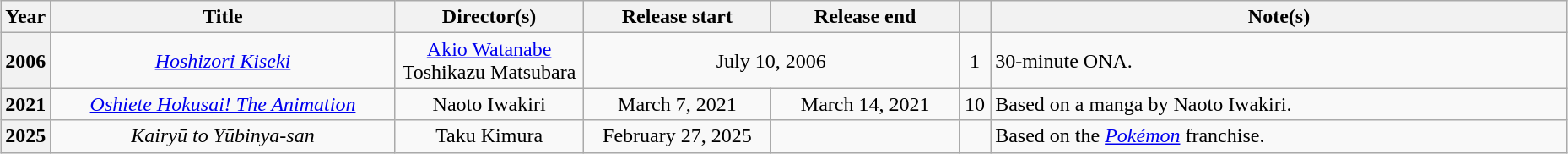<table class="wikitable sortable plainrowheaders" style="text-align: center; width:98%; margin-left: auto; margin-right: auto; border: none;">
<tr>
<th style="width:3%" class="unsortable">Year</th>
<th style="width:22%">Title</th>
<th style="width:12%">Director(s)</th>
<th data-sort-type="date" style="width:12%">Release start</th>
<th data-sort-type="date" style="width:12%">Release end</th>
<th style="width:2%"></th>
<th class="unsortable">Note(s)</th>
</tr>
<tr>
<th scope="row" style="text-align: center">2006</th>
<td><a href='#'><em>Hoshizori Kiseki</em></a></td>
<td><a href='#'>Akio Watanabe</a><br>Toshikazu Matsubara</td>
<td colspan="2">July 10, 2006</td>
<td>1</td>
<td style="text-align:left;">30-minute ONA.</td>
</tr>
<tr>
<th scope="row" style="text-align: center">2021</th>
<td><em><a href='#'>Oshiete Hokusai! The Animation</a></em></td>
<td>Naoto Iwakiri</td>
<td>March 7, 2021</td>
<td>March 14, 2021</td>
<td>10</td>
<td style="text-align:left;">Based on a manga by Naoto Iwakiri.</td>
</tr>
<tr>
<th scope="row" style="text-align: center">2025</th>
<td><em>Kairyū to Yūbinya-san</em></td>
<td>Taku Kimura</td>
<td>February 27, 2025</td>
<td></td>
<td></td>
<td style="text-align:left;">Based on the <em><a href='#'>Pokémon</a></em> franchise.</td>
</tr>
</table>
